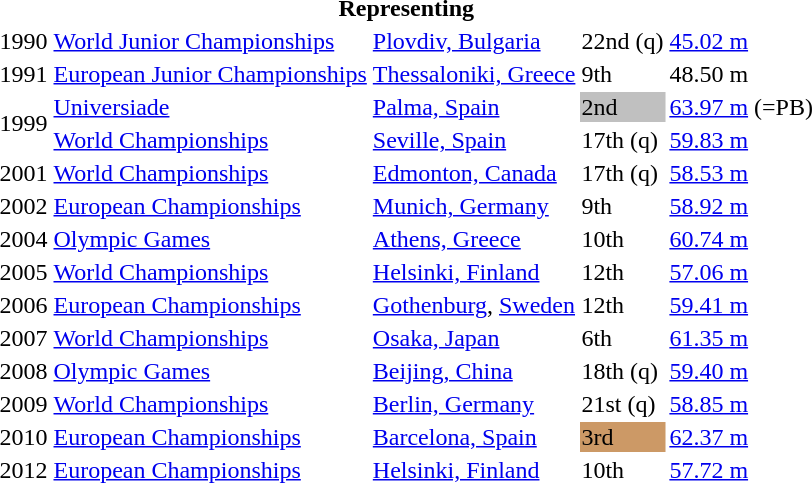<table>
<tr>
<th colspan="5">Representing </th>
</tr>
<tr>
<td>1990</td>
<td><a href='#'>World Junior Championships</a></td>
<td><a href='#'>Plovdiv, Bulgaria</a></td>
<td>22nd (q)</td>
<td><a href='#'>45.02 m</a></td>
</tr>
<tr>
<td>1991</td>
<td><a href='#'>European Junior Championships</a></td>
<td><a href='#'>Thessaloniki, Greece</a></td>
<td>9th</td>
<td>48.50 m</td>
</tr>
<tr>
<td rowspan=2>1999</td>
<td><a href='#'>Universiade</a></td>
<td><a href='#'>Palma, Spain</a></td>
<td bgcolor="silver">2nd</td>
<td><a href='#'>63.97 m</a> (=PB)</td>
</tr>
<tr>
<td><a href='#'>World Championships</a></td>
<td><a href='#'>Seville, Spain</a></td>
<td>17th (q)</td>
<td><a href='#'>59.83 m</a></td>
</tr>
<tr>
<td>2001</td>
<td><a href='#'>World Championships</a></td>
<td><a href='#'>Edmonton, Canada</a></td>
<td>17th (q)</td>
<td><a href='#'>58.53 m</a></td>
</tr>
<tr>
<td>2002</td>
<td><a href='#'>European Championships</a></td>
<td><a href='#'>Munich, Germany</a></td>
<td>9th</td>
<td><a href='#'>58.92 m</a></td>
</tr>
<tr>
<td>2004</td>
<td><a href='#'>Olympic Games</a></td>
<td><a href='#'>Athens, Greece</a></td>
<td>10th</td>
<td><a href='#'>60.74 m</a></td>
</tr>
<tr>
<td>2005</td>
<td><a href='#'>World Championships</a></td>
<td><a href='#'>Helsinki, Finland</a></td>
<td>12th</td>
<td><a href='#'>57.06 m</a></td>
</tr>
<tr>
<td>2006</td>
<td><a href='#'>European Championships</a></td>
<td><a href='#'>Gothenburg</a>, <a href='#'>Sweden</a></td>
<td>12th</td>
<td><a href='#'>59.41 m</a></td>
</tr>
<tr>
<td>2007</td>
<td><a href='#'>World Championships</a></td>
<td><a href='#'>Osaka, Japan</a></td>
<td>6th</td>
<td><a href='#'>61.35 m</a></td>
</tr>
<tr>
<td>2008</td>
<td><a href='#'>Olympic Games</a></td>
<td><a href='#'>Beijing, China</a></td>
<td>18th (q)</td>
<td><a href='#'>59.40 m</a></td>
</tr>
<tr>
<td>2009</td>
<td><a href='#'>World Championships</a></td>
<td><a href='#'>Berlin, Germany</a></td>
<td>21st (q)</td>
<td><a href='#'>58.85 m</a></td>
</tr>
<tr>
<td>2010</td>
<td><a href='#'>European Championships</a></td>
<td><a href='#'>Barcelona, Spain</a></td>
<td bgcolor="cc9966">3rd</td>
<td><a href='#'>62.37 m</a></td>
</tr>
<tr>
<td>2012</td>
<td><a href='#'>European Championships</a></td>
<td><a href='#'>Helsinki, Finland</a></td>
<td>10th</td>
<td><a href='#'>57.72 m</a></td>
</tr>
</table>
